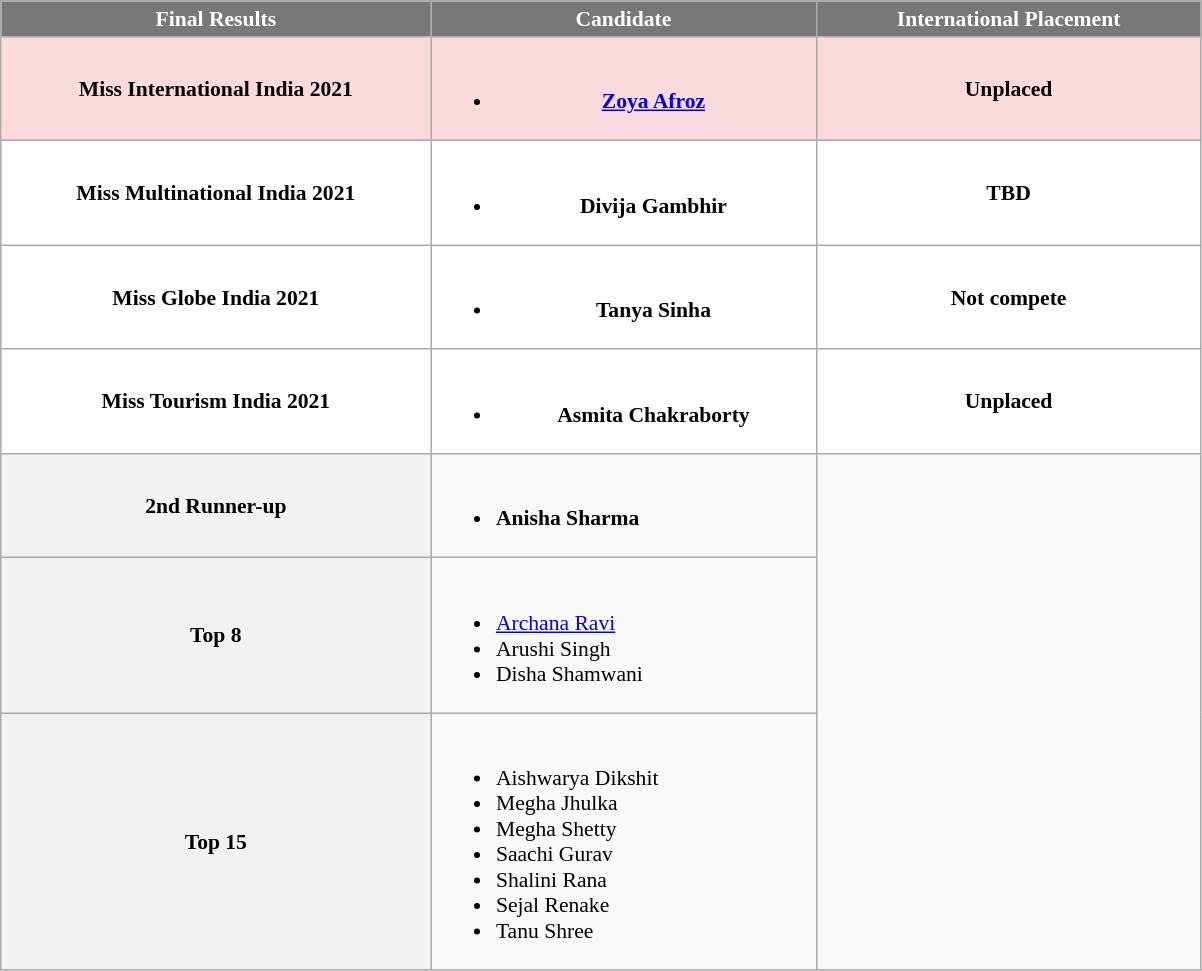<table class="wikitable sortable" style="font-size:90%;">
<tr>
<th style="width:280px;background-color:#787878;color:#FFFFFF;">Final Results</th>
<th style="width:250px;background-color:#787878;color:#FFFFFF;">Candidate</th>
<th style="width:250px;background-color:#787878;color:#FFFFFF;">International Placement</th>
</tr>
<tr align="center" style="background:#fadadd; font-weight: bold">
<td>Miss International India 2021</td>
<td><br><ul><li><a href='#'>Zoya Afroz</a></li></ul></td>
<td>Unplaced</td>
</tr>
<tr align="center" style="background:white; font-weight: bold">
<td>Miss Multinational India 2021</td>
<td><br><ul><li>Divija Gambhir</li></ul></td>
<td>TBD</td>
</tr>
<tr align="center" style="background:white; font-weight: bold">
<td>Miss Globe India 2021</td>
<td><br><ul><li><strong>Tanya Sinha</strong></li></ul></td>
<td>Not compete</td>
</tr>
<tr align="center" style="background:white; font-weight: bold">
<td>Miss Tourism India 2021</td>
<td><br><ul><li><strong>Asmita Chakraborty</strong></li></ul></td>
<td>Unplaced</td>
</tr>
<tr>
<th>2nd Runner-up</th>
<td><br><ul><li><strong>Anisha Sharma</strong></li></ul></td>
</tr>
<tr>
<th>Top 8</th>
<td><br><ul><li><a href='#'>Archana Ravi</a></li><li>Arushi Singh</li><li>Disha Shamwani</li></ul></td>
</tr>
<tr>
<th>Top 15</th>
<td><br><ul><li>Aishwarya Dikshit</li><li>Megha Jhulka</li><li>Megha Shetty</li><li>Saachi Gurav</li><li>Shalini Rana</li><li>Sejal Renake</li><li>Tanu Shree</li></ul></td>
</tr>
</table>
